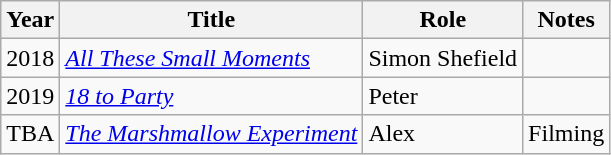<table class="wikitable">
<tr>
<th>Year</th>
<th>Title</th>
<th>Role</th>
<th class="unsortable">Notes</th>
</tr>
<tr>
<td>2018</td>
<td><em><a href='#'>All These Small Moments</a></em></td>
<td>Simon Shefield</td>
<td></td>
</tr>
<tr>
<td>2019</td>
<td><em><a href='#'>18 to Party</a></em></td>
<td>Peter</td>
<td></td>
</tr>
<tr>
<td>TBA</td>
<td><em><a href='#'>The Marshmallow Experiment</a></em></td>
<td>Alex</td>
<td>Filming</td>
</tr>
</table>
